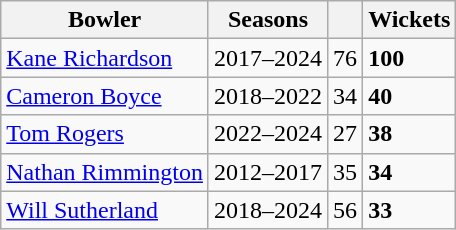<table class="wikitable">
<tr>
<th>Bowler</th>
<th>Seasons</th>
<th></th>
<th>Wickets</th>
</tr>
<tr>
<td><a href='#'>Kane Richardson</a></td>
<td>2017–2024</td>
<td>76</td>
<td><strong>100</strong></td>
</tr>
<tr>
<td><a href='#'>Cameron Boyce</a></td>
<td>2018–2022</td>
<td>34</td>
<td><strong>40</strong></td>
</tr>
<tr>
<td><a href='#'>Tom Rogers</a></td>
<td>2022–2024</td>
<td>27</td>
<td><strong>38</strong></td>
</tr>
<tr>
<td><a href='#'>Nathan Rimmington</a></td>
<td>2012–2017</td>
<td>35</td>
<td><strong>34</strong></td>
</tr>
<tr>
<td><a href='#'>Will Sutherland</a></td>
<td>2018–2024</td>
<td>56</td>
<td><strong>33</strong></td>
</tr>
</table>
